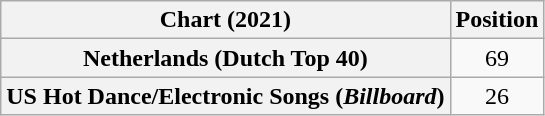<table class="wikitable sortable plainrowheaders" style="text-align:center">
<tr>
<th scope="col">Chart (2021)</th>
<th scope="col">Position</th>
</tr>
<tr>
<th scope="row">Netherlands (Dutch Top 40)</th>
<td>69</td>
</tr>
<tr>
<th scope="row">US Hot Dance/Electronic Songs (<em>Billboard</em>)</th>
<td>26</td>
</tr>
</table>
